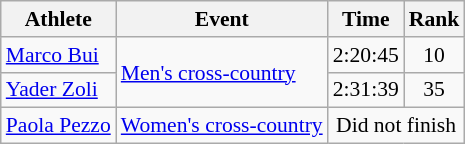<table class=wikitable style="font-size:90%">
<tr>
<th>Athlete</th>
<th>Event</th>
<th>Time</th>
<th>Rank</th>
</tr>
<tr align=center>
<td align=left><a href='#'>Marco Bui</a></td>
<td align=left rowspan=2><a href='#'>Men's cross-country</a></td>
<td>2:20:45</td>
<td>10</td>
</tr>
<tr align=center>
<td align=left><a href='#'>Yader Zoli</a></td>
<td>2:31:39</td>
<td>35</td>
</tr>
<tr align=center>
<td align=left><a href='#'>Paola Pezzo</a></td>
<td align=left><a href='#'>Women's cross-country</a></td>
<td colspan=2>Did not finish</td>
</tr>
</table>
